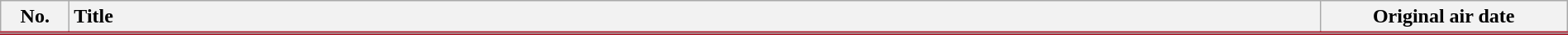<table class="wikitable" style="width:100%; margin:auto; background:#FFF;">
<tr style="border-bottom: 3px solid #AA1527;">
<th style="width:3em;">No.</th>
<th style="text-align:left;">Title</th>
<th style="width:12em;">Original air date</th>
</tr>
<tr>
</tr>
</table>
